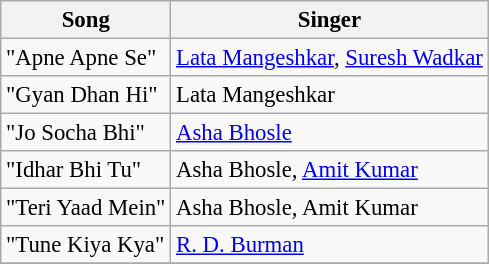<table class="wikitable" style="font-size:95%;">
<tr>
<th>Song</th>
<th>Singer</th>
</tr>
<tr>
<td>"Apne Apne Se"</td>
<td><a href='#'>Lata Mangeshkar</a>, <a href='#'>Suresh Wadkar</a></td>
</tr>
<tr>
<td>"Gyan Dhan Hi"</td>
<td>Lata Mangeshkar</td>
</tr>
<tr>
<td>"Jo Socha Bhi"</td>
<td><a href='#'>Asha Bhosle</a></td>
</tr>
<tr>
<td>"Idhar Bhi Tu"</td>
<td>Asha Bhosle, <a href='#'>Amit Kumar</a></td>
</tr>
<tr>
<td>"Teri Yaad Mein"</td>
<td>Asha Bhosle, Amit Kumar</td>
</tr>
<tr>
<td>"Tune Kiya Kya"</td>
<td><a href='#'>R. D. Burman</a></td>
</tr>
<tr>
</tr>
</table>
